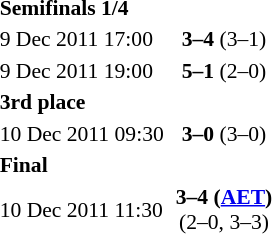<table>
<tr>
<td width="50%"><br></td>
<td><br><table style="font-size:90%; margin: 0 auto;">
<tr>
<td><strong>Semifinals 1/4</strong></td>
</tr>
<tr>
<td>9 Dec 2011 17:00</td>
<td align="right"><strong></strong></td>
<td align="center"><strong> 3–4 </strong> (3–1)</td>
<td><strong></strong></td>
</tr>
<tr>
<td>9 Dec 2011 19:00</td>
<td align="right"><strong></strong></td>
<td align="center"><strong> 5–1 </strong> (2–0)</td>
<td><strong></strong></td>
</tr>
<tr>
<td><strong>3rd place</strong></td>
</tr>
<tr>
<td>10 Dec 2011 09:30</td>
<td align="right"><strong></strong></td>
<td align="center"><strong> 3–0 </strong> (3–0)</td>
<td><strong></strong></td>
</tr>
<tr>
<td><strong>Final</strong></td>
</tr>
<tr>
<td>10 Dec 2011 11:30</td>
<td align="right"><strong></strong></td>
<td align="center"><strong> 3–4 (<a href='#'>AET</a>) </strong><br>(2–0, 3–3)</td>
<td><strong></strong></td>
</tr>
</table>
</td>
</tr>
</table>
